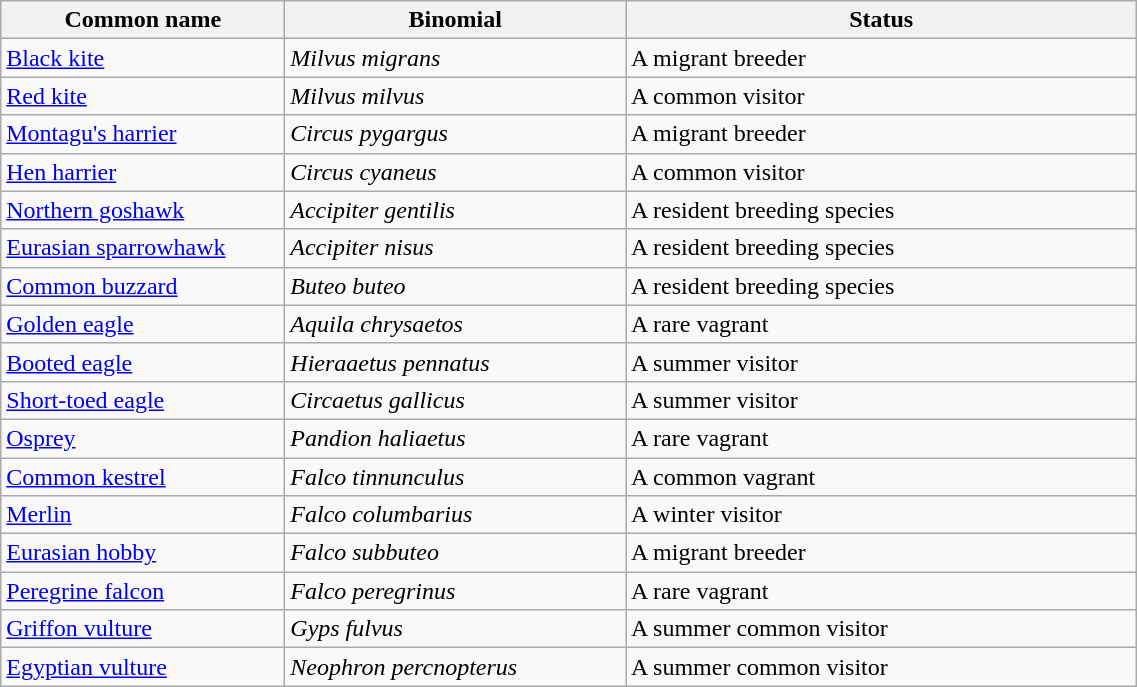<table width=60% class="wikitable">
<tr>
<th width=25%>Common name</th>
<th width=30%>Binomial</th>
<th width=45%>Status</th>
</tr>
<tr>
<td><a href='#'>Black kite</a></td>
<td><em>Milvus migrans</em></td>
<td>A migrant breeder</td>
</tr>
<tr>
<td><a href='#'>Red kite</a></td>
<td><em>Milvus milvus</em></td>
<td>A common visitor</td>
</tr>
<tr>
<td><a href='#'>Montagu's harrier</a></td>
<td><em>Circus pygargus</em></td>
<td>A migrant breeder</td>
</tr>
<tr>
<td><a href='#'>Hen harrier</a></td>
<td><em>Circus cyaneus</em></td>
<td>A common visitor</td>
</tr>
<tr>
<td><a href='#'>Northern goshawk</a></td>
<td><em>Accipiter gentilis</em></td>
<td>A resident breeding species</td>
</tr>
<tr>
<td><a href='#'>Eurasian sparrowhawk</a></td>
<td><em>Accipiter nisus</em></td>
<td>A resident breeding species</td>
</tr>
<tr>
<td><a href='#'>Common buzzard</a></td>
<td><em>Buteo buteo</em></td>
<td>A resident breeding species</td>
</tr>
<tr>
<td><a href='#'>Golden eagle</a></td>
<td><em>Aquila chrysaetos</em></td>
<td>A rare vagrant</td>
</tr>
<tr>
<td><a href='#'>Booted eagle</a></td>
<td><em>Hieraaetus pennatus</em></td>
<td>A summer visitor</td>
</tr>
<tr>
<td><a href='#'>Short-toed eagle</a></td>
<td><em>Circaetus gallicus</em></td>
<td>A summer visitor</td>
</tr>
<tr>
<td><a href='#'>Osprey</a></td>
<td><em>Pandion haliaetus</em></td>
<td>A rare vagrant</td>
</tr>
<tr>
<td><a href='#'>Common kestrel</a></td>
<td><em>Falco tinnunculus</em></td>
<td>A common vagrant</td>
</tr>
<tr>
<td><a href='#'>Merlin</a></td>
<td><em>Falco columbarius</em></td>
<td>A winter visitor</td>
</tr>
<tr>
<td><a href='#'>Eurasian hobby</a></td>
<td><em>Falco subbuteo</em></td>
<td>A migrant breeder</td>
</tr>
<tr>
<td><a href='#'>Peregrine falcon</a></td>
<td><em>Falco peregrinus</em></td>
<td>A rare vagrant</td>
</tr>
<tr>
<td><a href='#'>Griffon vulture</a></td>
<td><em>Gyps fulvus</em></td>
<td>A summer common visitor</td>
</tr>
<tr>
<td><a href='#'>Egyptian vulture</a></td>
<td><em>Neophron percnopterus</em></td>
<td>A summer common visitor</td>
</tr>
</table>
